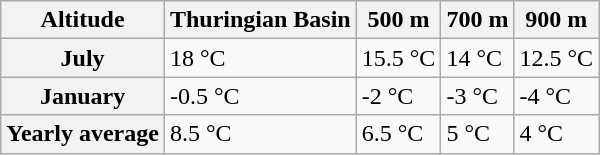<table class="wikitable">
<tr>
<th>Altitude</th>
<th>Thuringian Basin</th>
<th>500 m</th>
<th>700 m</th>
<th>900 m</th>
</tr>
<tr>
<th>July</th>
<td>18 °C</td>
<td>15.5 °C</td>
<td>14 °C</td>
<td>12.5 °C</td>
</tr>
<tr>
<th>January</th>
<td>-0.5 °C</td>
<td>-2 °C</td>
<td>-3 °C</td>
<td>-4 °C</td>
</tr>
<tr>
<th>Yearly average</th>
<td>8.5 °C</td>
<td>6.5 °C</td>
<td>5 °C</td>
<td>4 °C</td>
</tr>
</table>
